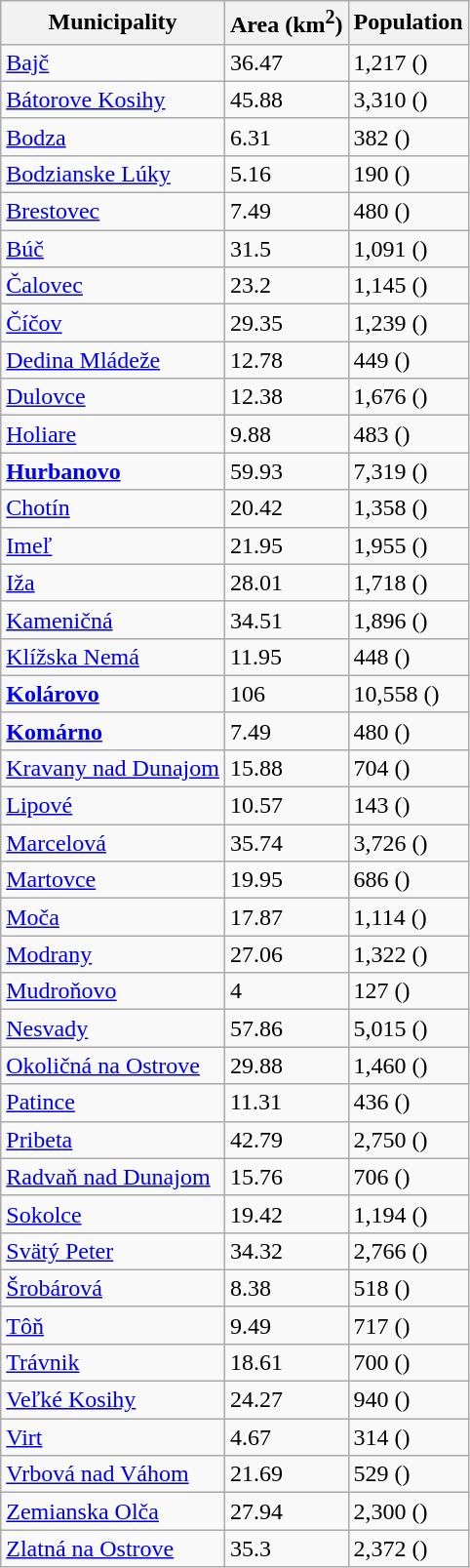<table class="wikitable sortable">
<tr>
<th>Municipality</th>
<th>Area (km<sup>2</sup>)</th>
<th>Population</th>
</tr>
<tr>
<td><a href='#'>Bajč</a></td>
<td>36.47</td>
<td>1,217 ()</td>
</tr>
<tr>
<td><a href='#'>Bátorove Kosihy</a></td>
<td>45.88</td>
<td>3,310 ()</td>
</tr>
<tr>
<td><a href='#'>Bodza</a></td>
<td>6.31</td>
<td>382 ()</td>
</tr>
<tr>
<td><a href='#'>Bodzianske Lúky</a></td>
<td>5.16</td>
<td>190 ()</td>
</tr>
<tr>
<td><a href='#'>Brestovec</a></td>
<td>7.49</td>
<td>480 ()</td>
</tr>
<tr>
<td><a href='#'>Búč</a></td>
<td>31.5</td>
<td>1,091 ()</td>
</tr>
<tr>
<td><a href='#'>Čalovec</a></td>
<td>23.2</td>
<td>1,145 ()</td>
</tr>
<tr>
<td><a href='#'>Číčov</a></td>
<td>29.35</td>
<td>1,239 ()</td>
</tr>
<tr>
<td><a href='#'>Dedina Mládeže</a></td>
<td>12.78</td>
<td>449 ()</td>
</tr>
<tr>
<td><a href='#'>Dulovce</a></td>
<td>12.38</td>
<td>1,676 ()</td>
</tr>
<tr>
<td><a href='#'>Holiare</a></td>
<td>9.88</td>
<td>483 ()</td>
</tr>
<tr>
<td><strong><a href='#'>Hurbanovo</a></strong></td>
<td>59.93</td>
<td>7,319 ()</td>
</tr>
<tr>
<td><a href='#'>Chotín</a></td>
<td>20.42</td>
<td>1,358 ()</td>
</tr>
<tr>
<td><a href='#'>Imeľ</a></td>
<td>21.95</td>
<td>1,955 ()</td>
</tr>
<tr>
<td><a href='#'>Iža</a></td>
<td>28.01</td>
<td>1,718 ()</td>
</tr>
<tr>
<td><a href='#'>Kameničná</a></td>
<td>34.51</td>
<td>1,896 ()</td>
</tr>
<tr>
<td><a href='#'>Klížska Nemá</a></td>
<td>11.95</td>
<td>448 ()</td>
</tr>
<tr>
<td><strong><a href='#'>Kolárovo</a></strong></td>
<td>106</td>
<td>10,558 ()</td>
</tr>
<tr>
<td><strong><a href='#'>Komárno</a></strong></td>
<td>7.49</td>
<td>480 ()</td>
</tr>
<tr>
<td><a href='#'>Kravany nad Dunajom</a></td>
<td>15.88</td>
<td>704 ()</td>
</tr>
<tr>
<td><a href='#'>Lipové</a></td>
<td>10.57</td>
<td>143 ()</td>
</tr>
<tr>
<td><a href='#'>Marcelová</a></td>
<td>35.74</td>
<td>3,726 ()</td>
</tr>
<tr>
<td><a href='#'>Martovce</a></td>
<td>19.95</td>
<td>686 ()</td>
</tr>
<tr>
<td><a href='#'>Moča</a></td>
<td>17.87</td>
<td>1,114 ()</td>
</tr>
<tr>
<td><a href='#'>Modrany</a></td>
<td>27.06</td>
<td>1,322 ()</td>
</tr>
<tr>
<td><a href='#'>Mudroňovo</a></td>
<td>4</td>
<td>127 ()</td>
</tr>
<tr>
<td><a href='#'>Nesvady</a></td>
<td>57.86</td>
<td>5,015 ()</td>
</tr>
<tr>
<td><a href='#'>Okoličná na Ostrove</a></td>
<td>29.88</td>
<td>1,460 ()</td>
</tr>
<tr>
<td><a href='#'>Patince</a></td>
<td>11.31</td>
<td>436 ()</td>
</tr>
<tr>
<td><a href='#'>Pribeta</a></td>
<td>42.79</td>
<td>2,750 ()</td>
</tr>
<tr>
<td><a href='#'>Radvaň nad Dunajom</a></td>
<td>15.76</td>
<td>706 ()</td>
</tr>
<tr>
<td><a href='#'>Sokolce</a></td>
<td>19.42</td>
<td>1,194 ()</td>
</tr>
<tr>
<td><a href='#'>Svätý Peter</a></td>
<td>34.32</td>
<td>2,766 ()</td>
</tr>
<tr>
<td><a href='#'>Šrobárová</a></td>
<td>8.38</td>
<td>518 ()</td>
</tr>
<tr>
<td><a href='#'>Tôň</a></td>
<td>9.49</td>
<td>717 ()</td>
</tr>
<tr>
<td><a href='#'>Trávnik</a></td>
<td>18.61</td>
<td>700 ()</td>
</tr>
<tr>
<td><a href='#'>Veľké Kosihy</a></td>
<td>24.27</td>
<td>940 ()</td>
</tr>
<tr>
<td><a href='#'>Virt</a></td>
<td>4.67</td>
<td>314 ()</td>
</tr>
<tr>
<td><a href='#'>Vrbová nad Váhom</a></td>
<td>21.69</td>
<td>529 ()</td>
</tr>
<tr>
<td><a href='#'>Zemianska Olča</a></td>
<td>27.94</td>
<td>2,300 ()</td>
</tr>
<tr>
<td><a href='#'>Zlatná na Ostrove</a></td>
<td>35.3</td>
<td>2,372 ()</td>
</tr>
</table>
